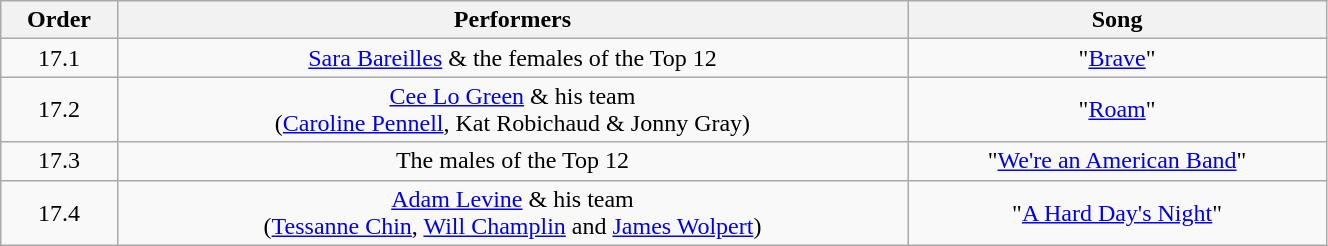<table class="wikitable" style="text-align:center; width:70%;">
<tr>
<th>Order</th>
<th>Performers</th>
<th>Song</th>
</tr>
<tr>
<td>17.1</td>
<td><a href='#'>Sara Bareilles</a> & the females of the Top 12</td>
<td>"<a href='#'>Brave</a>"</td>
</tr>
<tr>
<td>17.2</td>
<td><a href='#'>Cee Lo Green</a> & his team<br>(<a href='#'>Caroline Pennell</a>, Kat Robichaud & Jonny Gray)</td>
<td>"<a href='#'>Roam</a>"</td>
</tr>
<tr>
<td>17.3</td>
<td>The males of the Top 12</td>
<td>"<a href='#'>We're an American Band</a>"</td>
</tr>
<tr>
<td>17.4</td>
<td><a href='#'>Adam Levine</a> & his team<br>(<a href='#'>Tessanne Chin</a>, <a href='#'>Will Champlin</a> and <a href='#'>James Wolpert</a>)</td>
<td>"<a href='#'>A Hard Day's Night</a>"</td>
</tr>
</table>
